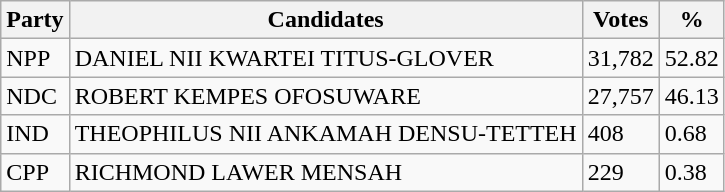<table class="wikitable">
<tr>
<th>Party</th>
<th>Candidates</th>
<th>Votes</th>
<th>%</th>
</tr>
<tr>
<td>NPP</td>
<td>DANIEL NII KWARTEI TITUS-GLOVER</td>
<td>31,782</td>
<td>52.82</td>
</tr>
<tr>
<td>NDC</td>
<td>ROBERT KEMPES OFOSUWARE</td>
<td>27,757</td>
<td>46.13</td>
</tr>
<tr>
<td>IND</td>
<td>THEOPHILUS NII ANKAMAH DENSU-TETTEH</td>
<td>408</td>
<td>0.68</td>
</tr>
<tr>
<td>CPP</td>
<td>RICHMOND LAWER MENSAH</td>
<td>229</td>
<td>0.38</td>
</tr>
</table>
